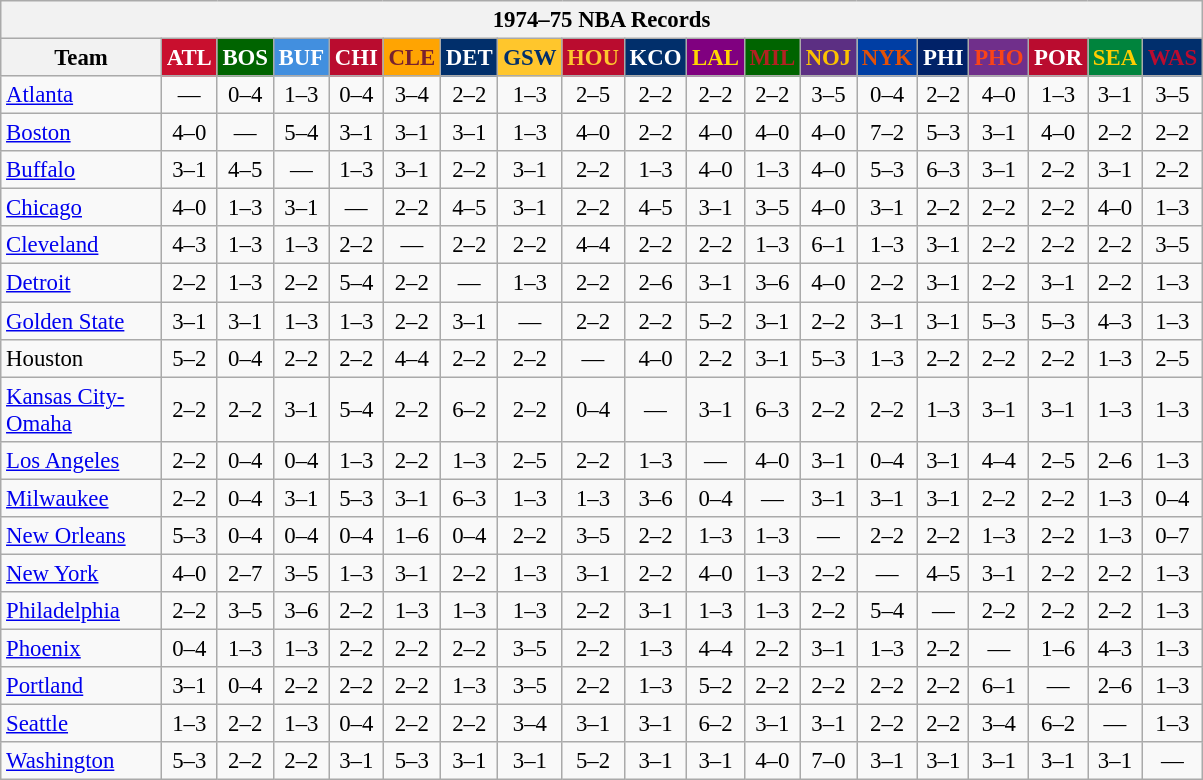<table class="wikitable" style="font-size:95%; text-align:center;">
<tr>
<th colspan=19>1974–75 NBA Records</th>
</tr>
<tr>
<th width=100>Team</th>
<th style="background:#C90F2E;color:#FFFFFF;width=35">ATL</th>
<th style="background:#006400;color:#FFFFFF;width=35">BOS</th>
<th style="background:#428FDF;color:#FFFFFF;width=35">BUF</th>
<th style="background:#BA0C2F;color:#FFFFFF;width=35">CHI</th>
<th style="background:#FFA402;color:#77222F;width=35">CLE</th>
<th style="background:#012F6B;color:#FFFFFF;width=35">DET</th>
<th style="background:#FFC62C;color:#012F6B;width=35">GSW</th>
<th style="background:#BA0C2F;color:#FEC72E;width=35">HOU</th>
<th style="background:#012F6B;color:#FFFFFF;width=35">KCO</th>
<th style="background:#800080;color:#FFD700;width=35">LAL</th>
<th style="background:#006400;color:#B22222;width=35">MIL</th>
<th style="background:#5C2F83;color:#FCC200;width=35">NOJ</th>
<th style="background:#003EA4;color:#E35208;width=35">NYK</th>
<th style="background:#012268;color:#FFFFFF;width=35">PHI</th>
<th style="background:#702F8B;color:#FA4417;width=35">PHO</th>
<th style="background:#BA0C2F;color:#FFFFFF;width=35">POR</th>
<th style="background:#00843D;color:#FFCD01;width=35">SEA</th>
<th style="background:#012F6D;color:#BA0C2F;width=35">WAS</th>
</tr>
<tr>
<td style="text-align:left;"><a href='#'>Atlanta</a></td>
<td>—</td>
<td>0–4</td>
<td>1–3</td>
<td>0–4</td>
<td>3–4</td>
<td>2–2</td>
<td>1–3</td>
<td>2–5</td>
<td>2–2</td>
<td>2–2</td>
<td>2–2</td>
<td>3–5</td>
<td>0–4</td>
<td>2–2</td>
<td>4–0</td>
<td>1–3</td>
<td>3–1</td>
<td>3–5</td>
</tr>
<tr>
<td style="text-align:left;"><a href='#'>Boston</a></td>
<td>4–0</td>
<td>—</td>
<td>5–4</td>
<td>3–1</td>
<td>3–1</td>
<td>3–1</td>
<td>1–3</td>
<td>4–0</td>
<td>2–2</td>
<td>4–0</td>
<td>4–0</td>
<td>4–0</td>
<td>7–2</td>
<td>5–3</td>
<td>3–1</td>
<td>4–0</td>
<td>2–2</td>
<td>2–2</td>
</tr>
<tr>
<td style="text-align:left;"><a href='#'>Buffalo</a></td>
<td>3–1</td>
<td>4–5</td>
<td>—</td>
<td>1–3</td>
<td>3–1</td>
<td>2–2</td>
<td>3–1</td>
<td>2–2</td>
<td>1–3</td>
<td>4–0</td>
<td>1–3</td>
<td>4–0</td>
<td>5–3</td>
<td>6–3</td>
<td>3–1</td>
<td>2–2</td>
<td>3–1</td>
<td>2–2</td>
</tr>
<tr>
<td style="text-align:left;"><a href='#'>Chicago</a></td>
<td>4–0</td>
<td>1–3</td>
<td>3–1</td>
<td>—</td>
<td>2–2</td>
<td>4–5</td>
<td>3–1</td>
<td>2–2</td>
<td>4–5</td>
<td>3–1</td>
<td>3–5</td>
<td>4–0</td>
<td>3–1</td>
<td>2–2</td>
<td>2–2</td>
<td>2–2</td>
<td>4–0</td>
<td>1–3</td>
</tr>
<tr>
<td style="text-align:left;"><a href='#'>Cleveland</a></td>
<td>4–3</td>
<td>1–3</td>
<td>1–3</td>
<td>2–2</td>
<td>—</td>
<td>2–2</td>
<td>2–2</td>
<td>4–4</td>
<td>2–2</td>
<td>2–2</td>
<td>1–3</td>
<td>6–1</td>
<td>1–3</td>
<td>3–1</td>
<td>2–2</td>
<td>2–2</td>
<td>2–2</td>
<td>3–5</td>
</tr>
<tr>
<td style="text-align:left;"><a href='#'>Detroit</a></td>
<td>2–2</td>
<td>1–3</td>
<td>2–2</td>
<td>5–4</td>
<td>2–2</td>
<td>—</td>
<td>1–3</td>
<td>2–2</td>
<td>2–6</td>
<td>3–1</td>
<td>3–6</td>
<td>4–0</td>
<td>2–2</td>
<td>3–1</td>
<td>2–2</td>
<td>3–1</td>
<td>2–2</td>
<td>1–3</td>
</tr>
<tr>
<td style="text-align:left;"><a href='#'>Golden State</a></td>
<td>3–1</td>
<td>3–1</td>
<td>1–3</td>
<td>1–3</td>
<td>2–2</td>
<td>3–1</td>
<td>—</td>
<td>2–2</td>
<td>2–2</td>
<td>5–2</td>
<td>3–1</td>
<td>2–2</td>
<td>3–1</td>
<td>3–1</td>
<td>5–3</td>
<td>5–3</td>
<td>4–3</td>
<td>1–3</td>
</tr>
<tr>
<td style="text-align:left;">Houston</td>
<td>5–2</td>
<td>0–4</td>
<td>2–2</td>
<td>2–2</td>
<td>4–4</td>
<td>2–2</td>
<td>2–2</td>
<td>—</td>
<td>4–0</td>
<td>2–2</td>
<td>3–1</td>
<td>5–3</td>
<td>1–3</td>
<td>2–2</td>
<td>2–2</td>
<td>2–2</td>
<td>1–3</td>
<td>2–5</td>
</tr>
<tr>
<td style="text-align:left;"><a href='#'>Kansas City-Omaha</a></td>
<td>2–2</td>
<td>2–2</td>
<td>3–1</td>
<td>5–4</td>
<td>2–2</td>
<td>6–2</td>
<td>2–2</td>
<td>0–4</td>
<td>—</td>
<td>3–1</td>
<td>6–3</td>
<td>2–2</td>
<td>2–2</td>
<td>1–3</td>
<td>3–1</td>
<td>3–1</td>
<td>1–3</td>
<td>1–3</td>
</tr>
<tr>
<td style="text-align:left;"><a href='#'>Los Angeles</a></td>
<td>2–2</td>
<td>0–4</td>
<td>0–4</td>
<td>1–3</td>
<td>2–2</td>
<td>1–3</td>
<td>2–5</td>
<td>2–2</td>
<td>1–3</td>
<td>—</td>
<td>4–0</td>
<td>3–1</td>
<td>0–4</td>
<td>3–1</td>
<td>4–4</td>
<td>2–5</td>
<td>2–6</td>
<td>1–3</td>
</tr>
<tr>
<td style="text-align:left;"><a href='#'>Milwaukee</a></td>
<td>2–2</td>
<td>0–4</td>
<td>3–1</td>
<td>5–3</td>
<td>3–1</td>
<td>6–3</td>
<td>1–3</td>
<td>1–3</td>
<td>3–6</td>
<td>0–4</td>
<td>—</td>
<td>3–1</td>
<td>3–1</td>
<td>3–1</td>
<td>2–2</td>
<td>2–2</td>
<td>1–3</td>
<td>0–4</td>
</tr>
<tr>
<td style="text-align:left;"><a href='#'>New Orleans</a></td>
<td>5–3</td>
<td>0–4</td>
<td>0–4</td>
<td>0–4</td>
<td>1–6</td>
<td>0–4</td>
<td>2–2</td>
<td>3–5</td>
<td>2–2</td>
<td>1–3</td>
<td>1–3</td>
<td>—</td>
<td>2–2</td>
<td>2–2</td>
<td>1–3</td>
<td>2–2</td>
<td>1–3</td>
<td>0–7</td>
</tr>
<tr>
<td style="text-align:left;"><a href='#'>New York</a></td>
<td>4–0</td>
<td>2–7</td>
<td>3–5</td>
<td>1–3</td>
<td>3–1</td>
<td>2–2</td>
<td>1–3</td>
<td>3–1</td>
<td>2–2</td>
<td>4–0</td>
<td>1–3</td>
<td>2–2</td>
<td>—</td>
<td>4–5</td>
<td>3–1</td>
<td>2–2</td>
<td>2–2</td>
<td>1–3</td>
</tr>
<tr>
<td style="text-align:left;"><a href='#'>Philadelphia</a></td>
<td>2–2</td>
<td>3–5</td>
<td>3–6</td>
<td>2–2</td>
<td>1–3</td>
<td>1–3</td>
<td>1–3</td>
<td>2–2</td>
<td>3–1</td>
<td>1–3</td>
<td>1–3</td>
<td>2–2</td>
<td>5–4</td>
<td>—</td>
<td>2–2</td>
<td>2–2</td>
<td>2–2</td>
<td>1–3</td>
</tr>
<tr>
<td style="text-align:left;"><a href='#'>Phoenix</a></td>
<td>0–4</td>
<td>1–3</td>
<td>1–3</td>
<td>2–2</td>
<td>2–2</td>
<td>2–2</td>
<td>3–5</td>
<td>2–2</td>
<td>1–3</td>
<td>4–4</td>
<td>2–2</td>
<td>3–1</td>
<td>1–3</td>
<td>2–2</td>
<td>—</td>
<td>1–6</td>
<td>4–3</td>
<td>1–3</td>
</tr>
<tr>
<td style="text-align:left;"><a href='#'>Portland</a></td>
<td>3–1</td>
<td>0–4</td>
<td>2–2</td>
<td>2–2</td>
<td>2–2</td>
<td>1–3</td>
<td>3–5</td>
<td>2–2</td>
<td>1–3</td>
<td>5–2</td>
<td>2–2</td>
<td>2–2</td>
<td>2–2</td>
<td>2–2</td>
<td>6–1</td>
<td>—</td>
<td>2–6</td>
<td>1–3</td>
</tr>
<tr>
<td style="text-align:left;"><a href='#'>Seattle</a></td>
<td>1–3</td>
<td>2–2</td>
<td>1–3</td>
<td>0–4</td>
<td>2–2</td>
<td>2–2</td>
<td>3–4</td>
<td>3–1</td>
<td>3–1</td>
<td>6–2</td>
<td>3–1</td>
<td>3–1</td>
<td>2–2</td>
<td>2–2</td>
<td>3–4</td>
<td>6–2</td>
<td>—</td>
<td>1–3</td>
</tr>
<tr>
<td style="text-align:left;"><a href='#'>Washington</a></td>
<td>5–3</td>
<td>2–2</td>
<td>2–2</td>
<td>3–1</td>
<td>5–3</td>
<td>3–1</td>
<td>3–1</td>
<td>5–2</td>
<td>3–1</td>
<td>3–1</td>
<td>4–0</td>
<td>7–0</td>
<td>3–1</td>
<td>3–1</td>
<td>3–1</td>
<td>3–1</td>
<td>3–1</td>
<td>—</td>
</tr>
</table>
